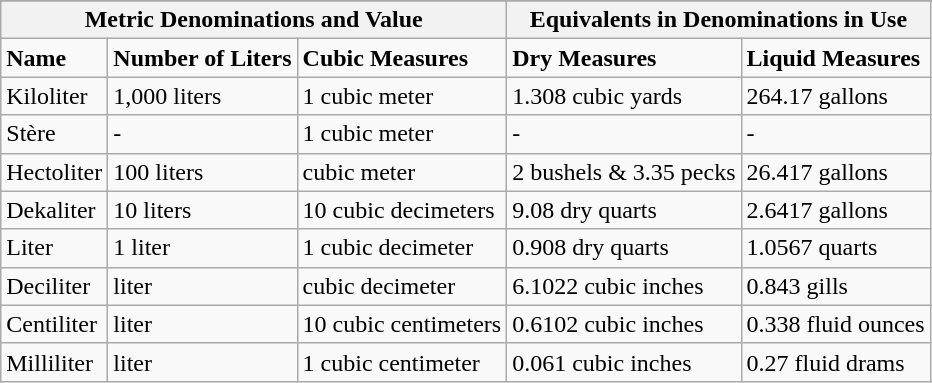<table class="wikitable">
<tr>
</tr>
<tr>
<th colspan="3">Metric Denominations and Value</th>
<th colspan="2">Equivalents in Denominations in Use</th>
</tr>
<tr>
<td><strong>Name</strong></td>
<td><strong>Number of Liters</strong></td>
<td><strong>Cubic Measures</strong></td>
<td><strong>Dry Measures</strong></td>
<td><strong>Liquid Measures</strong></td>
</tr>
<tr>
<td>Kiloliter</td>
<td>1,000 liters</td>
<td>1 cubic meter</td>
<td>1.308 cubic yards</td>
<td>264.17 gallons</td>
</tr>
<tr>
<td>Stère</td>
<td>-</td>
<td>1 cubic meter</td>
<td>-</td>
<td>-</td>
</tr>
<tr>
<td>Hectoliter</td>
<td>100 liters</td>
<td> cubic meter</td>
<td>2 bushels & 3.35 pecks</td>
<td>26.417 gallons</td>
</tr>
<tr>
<td>Dekaliter</td>
<td>10 liters</td>
<td>10 cubic decimeters</td>
<td>9.08 dry quarts</td>
<td>2.6417 gallons</td>
</tr>
<tr>
<td>Liter</td>
<td>1 liter</td>
<td>1 cubic decimeter</td>
<td>0.908 dry quarts</td>
<td>1.0567 quarts</td>
</tr>
<tr>
<td>Deciliter</td>
<td> liter</td>
<td> cubic decimeter</td>
<td>6.1022 cubic inches</td>
<td>0.843 gills</td>
</tr>
<tr>
<td>Centiliter</td>
<td> liter</td>
<td>10 cubic centimeters</td>
<td>0.6102 cubic inches</td>
<td>0.338 fluid ounces</td>
</tr>
<tr>
<td>Milliliter</td>
<td> liter</td>
<td>1 cubic centimeter</td>
<td>0.061 cubic inches</td>
<td>0.27 fluid drams</td>
</tr>
</table>
